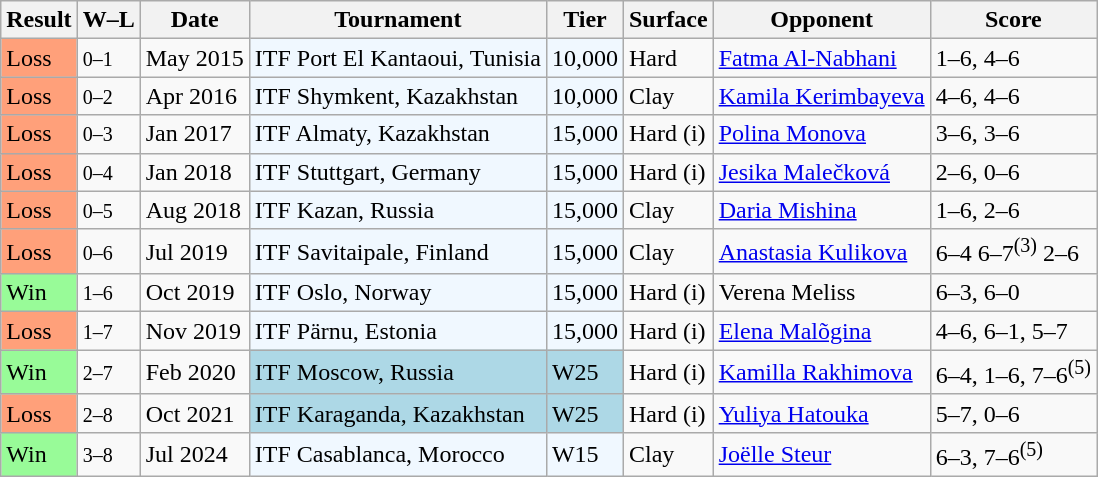<table class="sortable wikitable">
<tr>
<th>Result</th>
<th class="unsortable">W–L</th>
<th>Date</th>
<th>Tournament</th>
<th>Tier</th>
<th>Surface</th>
<th>Opponent</th>
<th class="unsortable">Score</th>
</tr>
<tr>
<td bgcolor="ffa07a">Loss</td>
<td><small>0–1</small></td>
<td>May 2015</td>
<td style="background:#f0f8ff;">ITF Port El Kantaoui, Tunisia</td>
<td style="background:#f0f8ff;">10,000</td>
<td>Hard</td>
<td> <a href='#'>Fatma Al-Nabhani</a></td>
<td>1–6, 4–6</td>
</tr>
<tr>
<td bgcolor="ffa07a">Loss</td>
<td><small>0–2</small></td>
<td>Apr 2016</td>
<td style="background:#f0f8ff;">ITF Shymkent, Kazakhstan</td>
<td style="background:#f0f8ff;">10,000</td>
<td>Clay</td>
<td> <a href='#'>Kamila Kerimbayeva</a></td>
<td>4–6, 4–6</td>
</tr>
<tr>
<td bgcolor="ffa07a">Loss</td>
<td><small>0–3</small></td>
<td>Jan 2017</td>
<td style="background:#f0f8ff;">ITF Almaty, Kazakhstan</td>
<td style="background:#f0f8ff;">15,000</td>
<td>Hard (i)</td>
<td> <a href='#'>Polina Monova</a></td>
<td>3–6, 3–6</td>
</tr>
<tr>
<td bgcolor="ffa07a">Loss</td>
<td><small>0–4</small></td>
<td>Jan 2018</td>
<td style="background:#f0f8ff;">ITF Stuttgart, Germany</td>
<td style="background:#f0f8ff;">15,000</td>
<td>Hard (i)</td>
<td> <a href='#'>Jesika Malečková</a></td>
<td>2–6, 0–6</td>
</tr>
<tr>
<td bgcolor="ffa07a">Loss</td>
<td><small>0–5</small></td>
<td>Aug 2018</td>
<td style="background:#f0f8ff;">ITF Kazan, Russia</td>
<td style="background:#f0f8ff;">15,000</td>
<td>Clay</td>
<td> <a href='#'>Daria Mishina</a></td>
<td>1–6, 2–6</td>
</tr>
<tr>
<td bgcolor="ffa07a">Loss</td>
<td><small>0–6</small></td>
<td>Jul 2019</td>
<td style="background:#f0f8ff;">ITF Savitaipale, Finland</td>
<td style="background:#f0f8ff;">15,000</td>
<td>Clay</td>
<td> <a href='#'>Anastasia Kulikova</a></td>
<td>6–4 6–7<sup>(3)</sup> 2–6</td>
</tr>
<tr>
<td style="background:#98fb98;">Win</td>
<td><small>1–6</small></td>
<td>Oct 2019</td>
<td style="background:#f0f8ff;">ITF Oslo, Norway</td>
<td style="background:#f0f8ff;">15,000</td>
<td>Hard (i)</td>
<td> Verena Meliss</td>
<td>6–3, 6–0</td>
</tr>
<tr>
<td bgcolor="ffa07a">Loss</td>
<td><small>1–7</small></td>
<td>Nov 2019</td>
<td style="background:#f0f8ff;">ITF Pärnu, Estonia</td>
<td style="background:#f0f8ff;">15,000</td>
<td>Hard (i)</td>
<td> <a href='#'>Elena Malõgina</a></td>
<td>4–6, 6–1, 5–7</td>
</tr>
<tr>
<td bgcolor="98FB98">Win</td>
<td><small>2–7</small></td>
<td>Feb 2020</td>
<td style="background:lightblue;">ITF Moscow, Russia</td>
<td style="background:lightblue;">W25</td>
<td>Hard (i)</td>
<td> <a href='#'>Kamilla Rakhimova</a></td>
<td>6–4, 1–6, 7–6<sup>(5)</sup></td>
</tr>
<tr>
<td bgcolor=#ffa07a>Loss</td>
<td><small>2–8</small></td>
<td>Oct 2021</td>
<td style="background:lightblue;">ITF Karaganda, Kazakhstan</td>
<td style="background:lightblue;">W25</td>
<td>Hard (i)</td>
<td> <a href='#'>Yuliya Hatouka</a></td>
<td>5–7, 0–6</td>
</tr>
<tr>
<td bgcolor="98FB98">Win</td>
<td><small>3–8</small></td>
<td>Jul 2024</td>
<td style="background:#f0f8ff;">ITF Casablanca, Morocco</td>
<td style="background:#f0f8ff;">W15</td>
<td>Clay</td>
<td> <a href='#'>Joëlle Steur</a></td>
<td>6–3, 7–6<sup>(5)</sup></td>
</tr>
</table>
